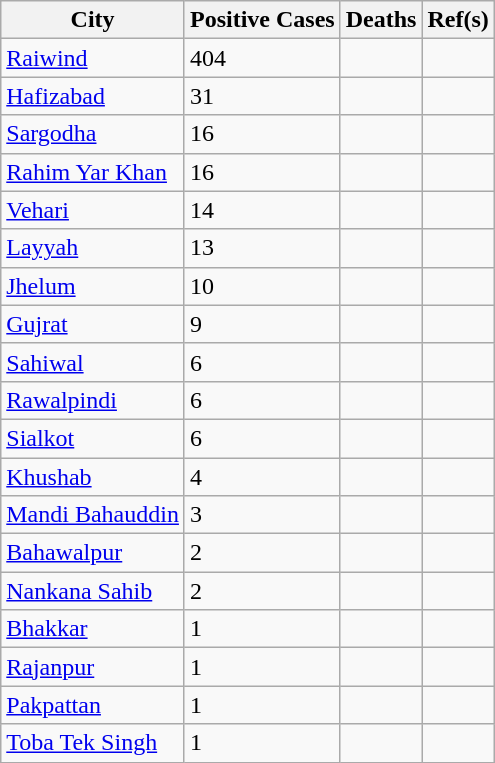<table class="wikitable">
<tr>
<th>City</th>
<th>Positive Cases</th>
<th>Deaths</th>
<th>Ref(s)</th>
</tr>
<tr>
<td><a href='#'>Raiwind</a></td>
<td>404</td>
<td></td>
<td></td>
</tr>
<tr>
<td><a href='#'>Hafizabad</a></td>
<td>31</td>
<td></td>
<td></td>
</tr>
<tr>
<td><a href='#'>Sargodha</a></td>
<td>16</td>
<td></td>
<td></td>
</tr>
<tr>
<td><a href='#'>Rahim Yar Khan</a></td>
<td>16</td>
<td></td>
<td></td>
</tr>
<tr>
<td><a href='#'>Vehari</a></td>
<td>14</td>
<td></td>
<td></td>
</tr>
<tr>
<td><a href='#'>Layyah</a></td>
<td>13</td>
<td></td>
<td></td>
</tr>
<tr>
<td><a href='#'>Jhelum</a></td>
<td>10</td>
<td></td>
<td></td>
</tr>
<tr>
<td><a href='#'>Gujrat</a></td>
<td>9</td>
<td></td>
<td></td>
</tr>
<tr>
<td><a href='#'>Sahiwal</a></td>
<td>6</td>
<td></td>
<td></td>
</tr>
<tr>
<td><a href='#'>Rawalpindi</a></td>
<td>6</td>
<td></td>
<td></td>
</tr>
<tr>
<td><a href='#'>Sialkot</a></td>
<td>6</td>
<td></td>
<td></td>
</tr>
<tr>
<td><a href='#'>Khushab</a></td>
<td>4</td>
<td></td>
<td></td>
</tr>
<tr>
<td><a href='#'>Mandi Bahauddin</a></td>
<td>3</td>
<td></td>
<td></td>
</tr>
<tr>
<td><a href='#'>Bahawalpur</a></td>
<td>2</td>
<td></td>
<td></td>
</tr>
<tr>
<td><a href='#'>Nankana Sahib</a></td>
<td>2</td>
<td></td>
<td></td>
</tr>
<tr>
<td><a href='#'>Bhakkar</a></td>
<td>1</td>
<td></td>
<td></td>
</tr>
<tr>
<td><a href='#'>Rajanpur</a></td>
<td>1</td>
<td></td>
<td></td>
</tr>
<tr>
<td><a href='#'>Pakpattan</a></td>
<td>1</td>
<td></td>
<td></td>
</tr>
<tr>
<td><a href='#'>Toba Tek Singh</a></td>
<td>1</td>
<td></td>
<td></td>
</tr>
</table>
